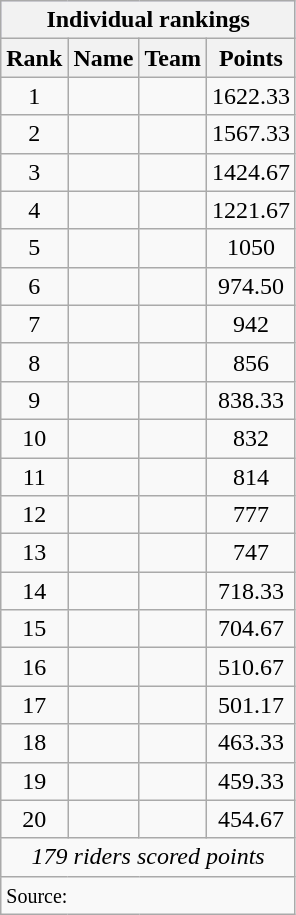<table class="wikitable">
<tr style="background:#ccf;">
<th colspan=4>Individual rankings</th>
</tr>
<tr>
<th>Rank</th>
<th>Name</th>
<th>Team</th>
<th>Points</th>
</tr>
<tr>
<td align=center>1</td>
<td> </td>
<td></td>
<td align=center>1622.33</td>
</tr>
<tr>
<td align=center>2</td>
<td></td>
<td></td>
<td align=center>1567.33</td>
</tr>
<tr>
<td align=center>3</td>
<td></td>
<td></td>
<td align=center>1424.67</td>
</tr>
<tr>
<td align=center>4</td>
<td></td>
<td></td>
<td align=center>1221.67</td>
</tr>
<tr>
<td align=center>5</td>
<td></td>
<td></td>
<td align=center>1050</td>
</tr>
<tr>
<td align=center>6</td>
<td></td>
<td></td>
<td align=center>974.50</td>
</tr>
<tr>
<td align=center>7</td>
<td></td>
<td></td>
<td align=center>942</td>
</tr>
<tr>
<td align=center>8</td>
<td></td>
<td></td>
<td align=center>856</td>
</tr>
<tr>
<td align=center>9</td>
<td> </td>
<td></td>
<td align=center>838.33</td>
</tr>
<tr>
<td align=center>10</td>
<td></td>
<td></td>
<td align=center>832</td>
</tr>
<tr>
<td align=center>11</td>
<td></td>
<td></td>
<td align=center>814</td>
</tr>
<tr>
<td align=center>12</td>
<td></td>
<td></td>
<td align=center>777</td>
</tr>
<tr>
<td align=center>13</td>
<td></td>
<td></td>
<td align=center>747</td>
</tr>
<tr>
<td align=center>14</td>
<td></td>
<td></td>
<td align=center>718.33</td>
</tr>
<tr>
<td align=center>15</td>
<td></td>
<td></td>
<td align=center>704.67</td>
</tr>
<tr>
<td align=center>16</td>
<td></td>
<td></td>
<td align=center>510.67</td>
</tr>
<tr>
<td align=center>17</td>
<td></td>
<td></td>
<td align=center>501.17</td>
</tr>
<tr>
<td align=center>18</td>
<td></td>
<td></td>
<td align=center>463.33</td>
</tr>
<tr>
<td align=center>19</td>
<td></td>
<td></td>
<td align=center>459.33</td>
</tr>
<tr>
<td align=center>20</td>
<td></td>
<td></td>
<td align=center>454.67</td>
</tr>
<tr>
<td align=center colspan=4><em>179 riders scored points</em></td>
</tr>
<tr>
<td colspan=4><small>Source:</small></td>
</tr>
</table>
